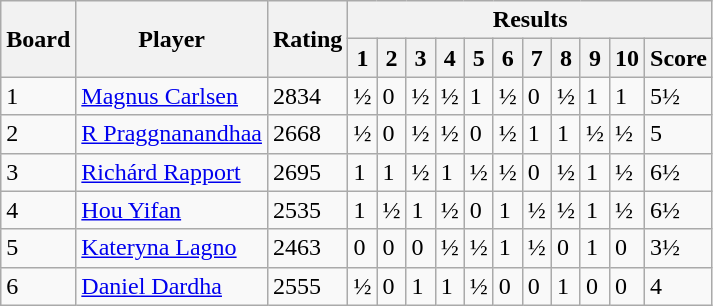<table class="wikitable">
<tr>
<th rowspan="2">Board</th>
<th rowspan="2">Player</th>
<th rowspan="2">Rating</th>
<th colspan="11">Results</th>
</tr>
<tr>
<th>1</th>
<th>2</th>
<th>3</th>
<th>4</th>
<th>5</th>
<th>6</th>
<th>7</th>
<th>8</th>
<th>9</th>
<th>10</th>
<th>Score</th>
</tr>
<tr>
<td>1</td>
<td> <a href='#'>Magnus Carlsen</a></td>
<td>2834</td>
<td>½</td>
<td>0</td>
<td>½</td>
<td>½</td>
<td>1</td>
<td>½</td>
<td>0</td>
<td>½</td>
<td>1</td>
<td>1</td>
<td>5½</td>
</tr>
<tr>
<td>2</td>
<td> <a href='#'>R Praggnanandhaa</a></td>
<td>2668</td>
<td>½</td>
<td>0</td>
<td>½</td>
<td>½</td>
<td>0</td>
<td>½</td>
<td>1</td>
<td>1</td>
<td>½</td>
<td>½</td>
<td>5</td>
</tr>
<tr>
<td>3</td>
<td> <a href='#'>Richárd Rapport</a></td>
<td>2695</td>
<td>1</td>
<td>1</td>
<td>½</td>
<td>1</td>
<td>½</td>
<td>½</td>
<td>0</td>
<td>½</td>
<td>1</td>
<td>½</td>
<td>6½</td>
</tr>
<tr>
<td>4</td>
<td> <a href='#'>Hou Yifan</a></td>
<td>2535</td>
<td>1</td>
<td>½</td>
<td>1</td>
<td>½</td>
<td>0</td>
<td>1</td>
<td>½</td>
<td>½</td>
<td>1</td>
<td>½</td>
<td>6½</td>
</tr>
<tr>
<td>5</td>
<td> <a href='#'>Kateryna Lagno</a></td>
<td>2463</td>
<td>0</td>
<td>0</td>
<td>0</td>
<td>½</td>
<td>½</td>
<td>1</td>
<td>½</td>
<td>0</td>
<td>1</td>
<td>0</td>
<td>3½</td>
</tr>
<tr>
<td>6</td>
<td> <a href='#'>Daniel Dardha</a></td>
<td>2555</td>
<td>½</td>
<td>0</td>
<td>1</td>
<td>1</td>
<td>½</td>
<td>0</td>
<td>0</td>
<td>1</td>
<td>0</td>
<td>0</td>
<td>4</td>
</tr>
</table>
